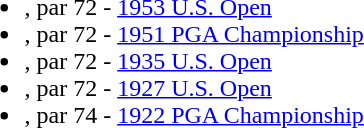<table>
<tr>
<td><br><ul><li>, par 72 - <a href='#'>1953 U.S. Open</a></li><li>, par 72 - <a href='#'>1951 PGA Championship</a></li><li>, par 72 - <a href='#'>1935 U.S. Open</a></li><li>, par 72 - <a href='#'>1927 U.S. Open</a></li><li>, par 74 - <a href='#'>1922 PGA Championship</a></li></ul></td>
</tr>
</table>
